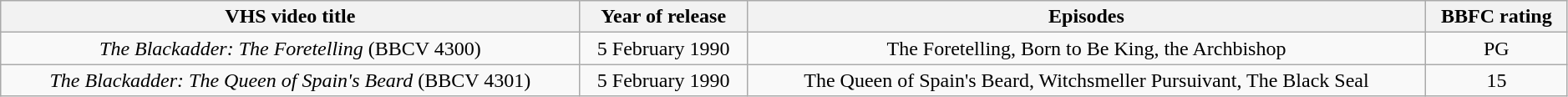<table class="wikitable" style="width:99%;">
<tr>
<th>VHS video title</th>
<th>Year of release</th>
<th>Episodes</th>
<th>BBFC rating</th>
</tr>
<tr style="text-align:center;">
<td><em>The Blackadder: The Foretelling</em> (BBCV 4300)</td>
<td>5 February 1990</td>
<td>The Foretelling, Born to Be King, the Archbishop</td>
<td>PG</td>
</tr>
<tr style="text-align:center;">
<td><em>The Blackadder: The Queen of Spain's Beard</em> (BBCV 4301)</td>
<td>5 February 1990</td>
<td>The Queen of Spain's Beard, Witchsmeller Pursuivant, The Black Seal</td>
<td>15</td>
</tr>
</table>
